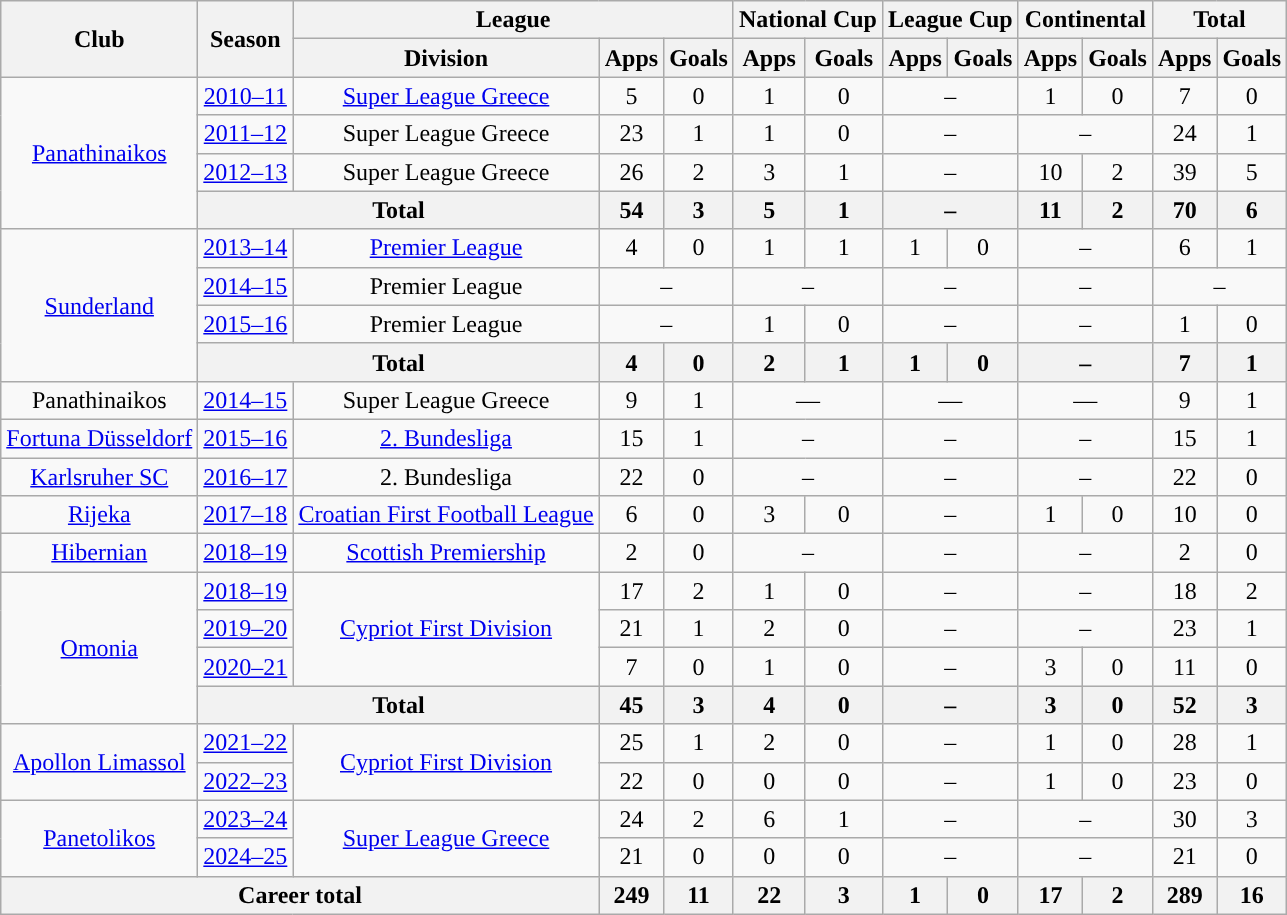<table class="wikitable" style="text-align:center">
<tr>
<th rowspan=2>Club</th>
<th rowspan=2>Season</th>
<th colspan="3">League</th>
<th colspan=2>National Cup</th>
<th colspan=2>League Cup</th>
<th colspan=2>Continental</th>
<th colspan=2>Total</th>
</tr>
<tr>
<th>Division</th>
<th>Apps</th>
<th>Goals</th>
<th>Apps</th>
<th>Goals</th>
<th>Apps</th>
<th>Goals</th>
<th>Apps</th>
<th>Goals</th>
<th>Apps</th>
<th>Goals</th>
</tr>
<tr>
<td rowspan=4 valign="center"><a href='#'>Panathinaikos</a></td>
<td><a href='#'>2010–11</a></td>
<td><a href='#'>Super League Greece</a></td>
<td>5</td>
<td>0</td>
<td>1</td>
<td>0</td>
<td colspan="2">–</td>
<td>1</td>
<td>0</td>
<td>7</td>
<td>0</td>
</tr>
<tr>
<td><a href='#'>2011–12</a></td>
<td>Super League Greece</td>
<td>23</td>
<td>1</td>
<td>1</td>
<td>0</td>
<td colspan="2">–</td>
<td colspan="2">–</td>
<td>24</td>
<td>1</td>
</tr>
<tr>
<td><a href='#'>2012–13</a></td>
<td>Super League Greece</td>
<td>26</td>
<td>2</td>
<td>3</td>
<td>1</td>
<td colspan="2">–</td>
<td>10</td>
<td>2</td>
<td>39</td>
<td>5</td>
</tr>
<tr>
<th colspan="2">Total</th>
<th>54</th>
<th>3</th>
<th>5</th>
<th>1</th>
<th colspan="2">–</th>
<th>11</th>
<th>2</th>
<th>70</th>
<th>6</th>
</tr>
<tr>
<td rowspan=4 valign="center"><a href='#'>Sunderland</a></td>
<td><a href='#'>2013–14</a></td>
<td><a href='#'>Premier League</a></td>
<td>4</td>
<td>0</td>
<td>1</td>
<td>1</td>
<td>1</td>
<td>0</td>
<td colspan="2">–</td>
<td>6</td>
<td>1</td>
</tr>
<tr>
<td><a href='#'>2014–15</a></td>
<td>Premier League</td>
<td colspan="2">–</td>
<td colspan="2">–</td>
<td colspan="2">–</td>
<td colspan="2">–</td>
<td colspan="2">–</td>
</tr>
<tr>
<td><a href='#'>2015–16</a></td>
<td>Premier League</td>
<td colspan="2">–</td>
<td>1</td>
<td>0</td>
<td colspan="2">–</td>
<td colspan="2">–</td>
<td>1</td>
<td>0</td>
</tr>
<tr>
<th colspan="2">Total</th>
<th>4</th>
<th>0</th>
<th>2</th>
<th>1</th>
<th>1</th>
<th>0</th>
<th colspan="2">–</th>
<th>7</th>
<th>1</th>
</tr>
<tr>
<td valign="center">Panathinaikos</td>
<td><a href='#'>2014–15</a></td>
<td>Super League Greece</td>
<td>9</td>
<td>1</td>
<td colspan=2>—</td>
<td colspan=2>—</td>
<td colspan=2>—</td>
<td>9</td>
<td>1</td>
</tr>
<tr>
<td valign="center"><a href='#'>Fortuna Düsseldorf</a></td>
<td><a href='#'>2015–16</a></td>
<td><a href='#'>2. Bundesliga</a></td>
<td>15</td>
<td>1</td>
<td colspan="2">–</td>
<td colspan="2">–</td>
<td colspan="2">–</td>
<td>15</td>
<td>1</td>
</tr>
<tr>
<td valign="center"><a href='#'>Karlsruher SC</a></td>
<td><a href='#'>2016–17</a></td>
<td>2. Bundesliga</td>
<td>22</td>
<td>0</td>
<td colspan="2">–</td>
<td colspan="2">–</td>
<td colspan="2">–</td>
<td>22</td>
<td>0</td>
</tr>
<tr>
<td valign="center"><a href='#'>Rijeka</a></td>
<td><a href='#'>2017–18</a></td>
<td><a href='#'>Croatian First Football League</a></td>
<td>6</td>
<td>0</td>
<td>3</td>
<td>0</td>
<td colspan="2">–</td>
<td>1</td>
<td>0</td>
<td>10</td>
<td>0</td>
</tr>
<tr>
<td valign="center"><a href='#'>Hibernian</a></td>
<td><a href='#'>2018–19</a></td>
<td><a href='#'>Scottish Premiership</a></td>
<td>2</td>
<td>0</td>
<td colspan="2">–</td>
<td colspan="2">–</td>
<td colspan="2">–</td>
<td>2</td>
<td>0</td>
</tr>
<tr>
<td rowspan=4 valign="center"><a href='#'>Omonia</a></td>
<td><a href='#'>2018–19</a></td>
<td rowspan=3 valign="center"><a href='#'>Cypriot First Division</a></td>
<td>17</td>
<td>2</td>
<td>1</td>
<td>0</td>
<td colspan="2">–</td>
<td colspan="2">–</td>
<td>18</td>
<td>2</td>
</tr>
<tr>
<td><a href='#'>2019–20</a></td>
<td>21</td>
<td>1</td>
<td>2</td>
<td>0</td>
<td colspan="2">–</td>
<td colspan="2">–</td>
<td>23</td>
<td>1</td>
</tr>
<tr>
<td><a href='#'>2020–21</a></td>
<td>7</td>
<td>0</td>
<td>1</td>
<td>0</td>
<td colspan="2">–</td>
<td>3</td>
<td>0</td>
<td>11</td>
<td>0</td>
</tr>
<tr>
<th colspan="2">Total</th>
<th>45</th>
<th>3</th>
<th>4</th>
<th>0</th>
<th colspan="2">–</th>
<th>3</th>
<th>0</th>
<th>52</th>
<th>3</th>
</tr>
<tr>
<td rowspan=2 valign="center"><a href='#'>Apollon Limassol</a></td>
<td><a href='#'>2021–22</a></td>
<td rowspan=2 valign="center"><a href='#'>Cypriot First Division</a></td>
<td>25</td>
<td>1</td>
<td>2</td>
<td>0</td>
<td colspan="2">–</td>
<td>1</td>
<td>0</td>
<td>28</td>
<td>1</td>
</tr>
<tr>
<td><a href='#'>2022–23</a></td>
<td>22</td>
<td>0</td>
<td>0</td>
<td>0</td>
<td colspan="2">–</td>
<td>1</td>
<td>0</td>
<td>23</td>
<td>0</td>
</tr>
<tr>
<td rowspan=2 valign="center"><a href='#'>Panetolikos</a></td>
<td><a href='#'>2023–24</a></td>
<td rowspan=2 valign="center"><a href='#'>Super League Greece</a></td>
<td>24</td>
<td>2</td>
<td>6</td>
<td>1</td>
<td colspan="2">–</td>
<td colspan="2">–</td>
<td>30</td>
<td>3</td>
</tr>
<tr>
<td><a href='#'>2024–25</a></td>
<td>21</td>
<td>0</td>
<td>0</td>
<td>0</td>
<td colspan="2">–</td>
<td colspan="2">–</td>
<td>21</td>
<td>0</td>
</tr>
<tr>
<th colspan="3">Career total</th>
<th>249</th>
<th>11</th>
<th>22</th>
<th>3</th>
<th>1</th>
<th>0</th>
<th>17</th>
<th>2</th>
<th>289</th>
<th>16</th>
</tr>
</table>
